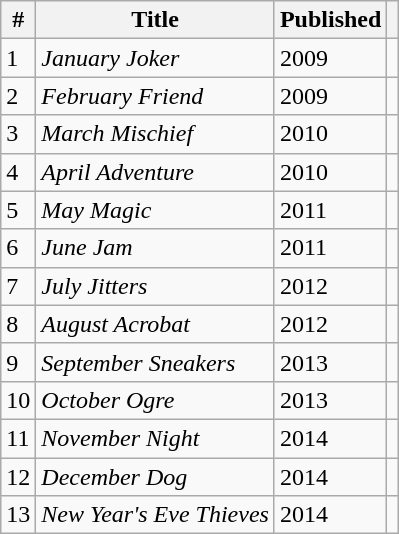<table class="wikitable mw-collapsible">
<tr>
<th>#</th>
<th>Title</th>
<th>Published</th>
<th></th>
</tr>
<tr>
<td>1</td>
<td><em>January Joker</em></td>
<td>2009</td>
<td></td>
</tr>
<tr>
<td>2</td>
<td><em>February Friend</em></td>
<td>2009</td>
<td></td>
</tr>
<tr>
<td>3</td>
<td><em>March Mischief</em></td>
<td>2010</td>
<td></td>
</tr>
<tr>
<td>4</td>
<td><em>April Adventure</em></td>
<td>2010</td>
<td></td>
</tr>
<tr>
<td>5</td>
<td><em>May Magic</em></td>
<td>2011</td>
<td></td>
</tr>
<tr>
<td>6</td>
<td><em>June Jam</em></td>
<td>2011</td>
<td></td>
</tr>
<tr>
<td>7</td>
<td><em>July Jitters</em></td>
<td>2012</td>
<td></td>
</tr>
<tr>
<td>8</td>
<td><em>August Acrobat</em></td>
<td>2012</td>
<td></td>
</tr>
<tr>
<td>9</td>
<td><em>September Sneakers</em></td>
<td>2013</td>
<td></td>
</tr>
<tr>
<td>10</td>
<td><em>October Ogre</em></td>
<td>2013</td>
<td></td>
</tr>
<tr>
<td>11</td>
<td><em>November Night</em></td>
<td>2014</td>
<td></td>
</tr>
<tr>
<td>12</td>
<td><em>December Dog</em></td>
<td>2014</td>
<td></td>
</tr>
<tr>
<td>13</td>
<td><em>New Year's Eve Thieves</em></td>
<td>2014</td>
<td></td>
</tr>
</table>
